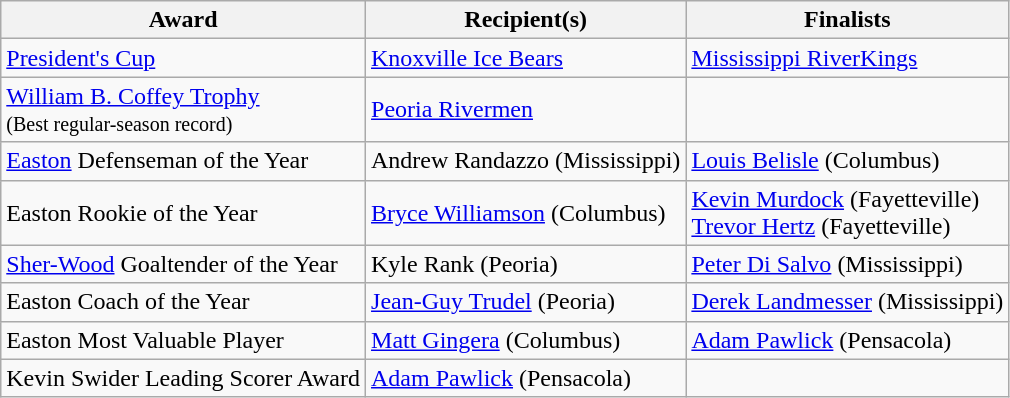<table class="wikitable">
<tr>
<th>Award</th>
<th>Recipient(s)</th>
<th>Finalists</th>
</tr>
<tr>
<td><a href='#'>President's Cup</a></td>
<td><a href='#'>Knoxville Ice Bears</a></td>
<td><a href='#'>Mississippi RiverKings</a></td>
</tr>
<tr>
<td><a href='#'>William B. Coffey Trophy</a><br><small>(Best regular-season record)</small></td>
<td><a href='#'>Peoria Rivermen</a></td>
<td></td>
</tr>
<tr>
<td><a href='#'>Easton</a> Defenseman of the Year</td>
<td>Andrew Randazzo (Mississippi)</td>
<td><a href='#'>Louis Belisle</a> (Columbus)</td>
</tr>
<tr>
<td>Easton Rookie of the Year</td>
<td><a href='#'>Bryce Williamson</a> (Columbus)</td>
<td><a href='#'>Kevin Murdock</a> (Fayetteville)<br><a href='#'>Trevor Hertz</a> (Fayetteville)</td>
</tr>
<tr>
<td><a href='#'>Sher-Wood</a> Goaltender of the Year</td>
<td>Kyle Rank (Peoria)</td>
<td><a href='#'>Peter Di Salvo</a> (Mississippi)</td>
</tr>
<tr>
<td>Easton Coach of the Year</td>
<td><a href='#'>Jean-Guy Trudel</a> (Peoria)</td>
<td><a href='#'>Derek Landmesser</a> (Mississippi)</td>
</tr>
<tr>
<td>Easton Most Valuable Player</td>
<td><a href='#'>Matt Gingera</a> (Columbus)</td>
<td><a href='#'>Adam Pawlick</a> (Pensacola)</td>
</tr>
<tr>
<td>Kevin Swider Leading Scorer Award</td>
<td><a href='#'>Adam Pawlick</a> (Pensacola)</td>
<td></td>
</tr>
</table>
